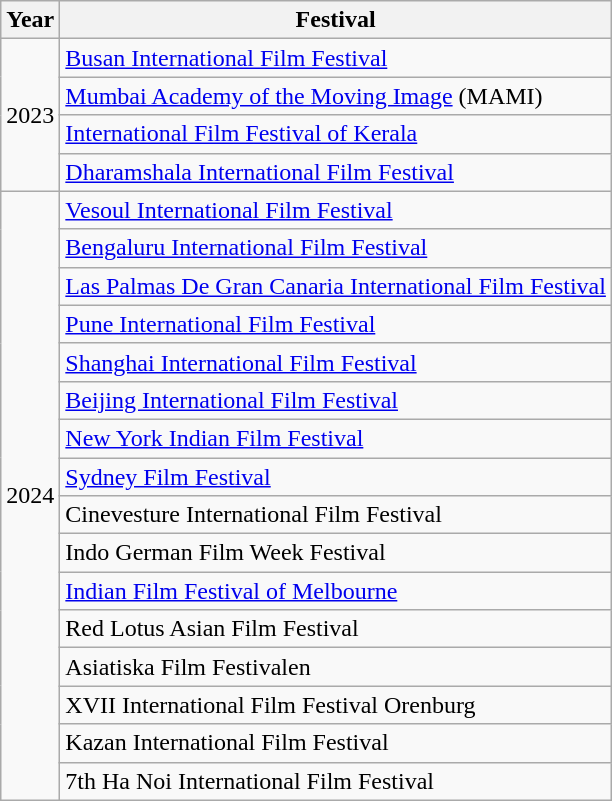<table class="wikitable">
<tr>
<th>Year</th>
<th>Festival</th>
</tr>
<tr>
<td rowspan="4">2023</td>
<td><a href='#'>Busan International Film Festival</a></td>
</tr>
<tr>
<td><a href='#'>Mumbai Academy of the Moving Image</a> (MAMI)</td>
</tr>
<tr>
<td><a href='#'>International Film Festival of Kerala</a></td>
</tr>
<tr>
<td><a href='#'>Dharamshala International Film Festival</a></td>
</tr>
<tr>
<td rowspan="16">2024</td>
<td><a href='#'>Vesoul International Film Festival</a></td>
</tr>
<tr>
<td><a href='#'>Bengaluru International Film Festival</a></td>
</tr>
<tr>
<td><a href='#'>Las Palmas De Gran Canaria International Film Festival</a></td>
</tr>
<tr>
<td><a href='#'>Pune International Film Festival</a></td>
</tr>
<tr>
<td><a href='#'>Shanghai International Film Festival</a></td>
</tr>
<tr>
<td><a href='#'>Beijing International Film Festival</a></td>
</tr>
<tr>
<td><a href='#'>New York Indian Film Festival</a></td>
</tr>
<tr>
<td><a href='#'>Sydney Film Festival</a></td>
</tr>
<tr>
<td>Cinevesture International Film Festival</td>
</tr>
<tr>
<td>Indo German Film Week Festival</td>
</tr>
<tr>
<td><a href='#'>Indian Film Festival of Melbourne</a></td>
</tr>
<tr>
<td>Red Lotus Asian Film Festival</td>
</tr>
<tr>
<td>Asiatiska Film Festivalen</td>
</tr>
<tr>
<td>XVII International Film Festival Orenburg</td>
</tr>
<tr>
<td>Kazan International Film Festival</td>
</tr>
<tr>
<td>7th Ha Noi International Film Festival</td>
</tr>
</table>
